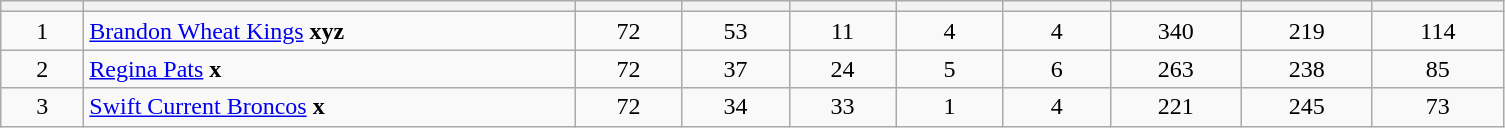<table class="wikitable sortable">
<tr>
<th style="width:3em"></th>
<th style="width:20em;" class="unsortable"></th>
<th style="width:4em;" class="unsortable"></th>
<th style="width:4em;"></th>
<th style="width:4em;"></th>
<th style="width:4em;"></th>
<th style="width:4em;"></th>
<th style="width:5em;"></th>
<th style="width:5em;"></th>
<th style="width:5em;"></th>
</tr>
<tr style="font-weight: ; text-align: center;">
<td>1</td>
<td style="text-align:left;"><a href='#'>Brandon Wheat Kings</a> <strong>xyz</strong></td>
<td>72</td>
<td>53</td>
<td>11</td>
<td>4</td>
<td>4</td>
<td>340</td>
<td>219</td>
<td>114</td>
</tr>
<tr style="font-weight: ; text-align: center;">
<td>2</td>
<td style="text-align:left;"><a href='#'>Regina Pats</a> <strong>x</strong></td>
<td>72</td>
<td>37</td>
<td>24</td>
<td>5</td>
<td>6</td>
<td>263</td>
<td>238</td>
<td>85</td>
</tr>
<tr style="font-weight: ; text-align: center;">
<td>3</td>
<td style="text-align:left;"><a href='#'>Swift Current Broncos</a> <strong>x</strong></td>
<td>72</td>
<td>34</td>
<td>33</td>
<td>1</td>
<td>4</td>
<td>221</td>
<td>245</td>
<td>73</td>
</tr>
</table>
